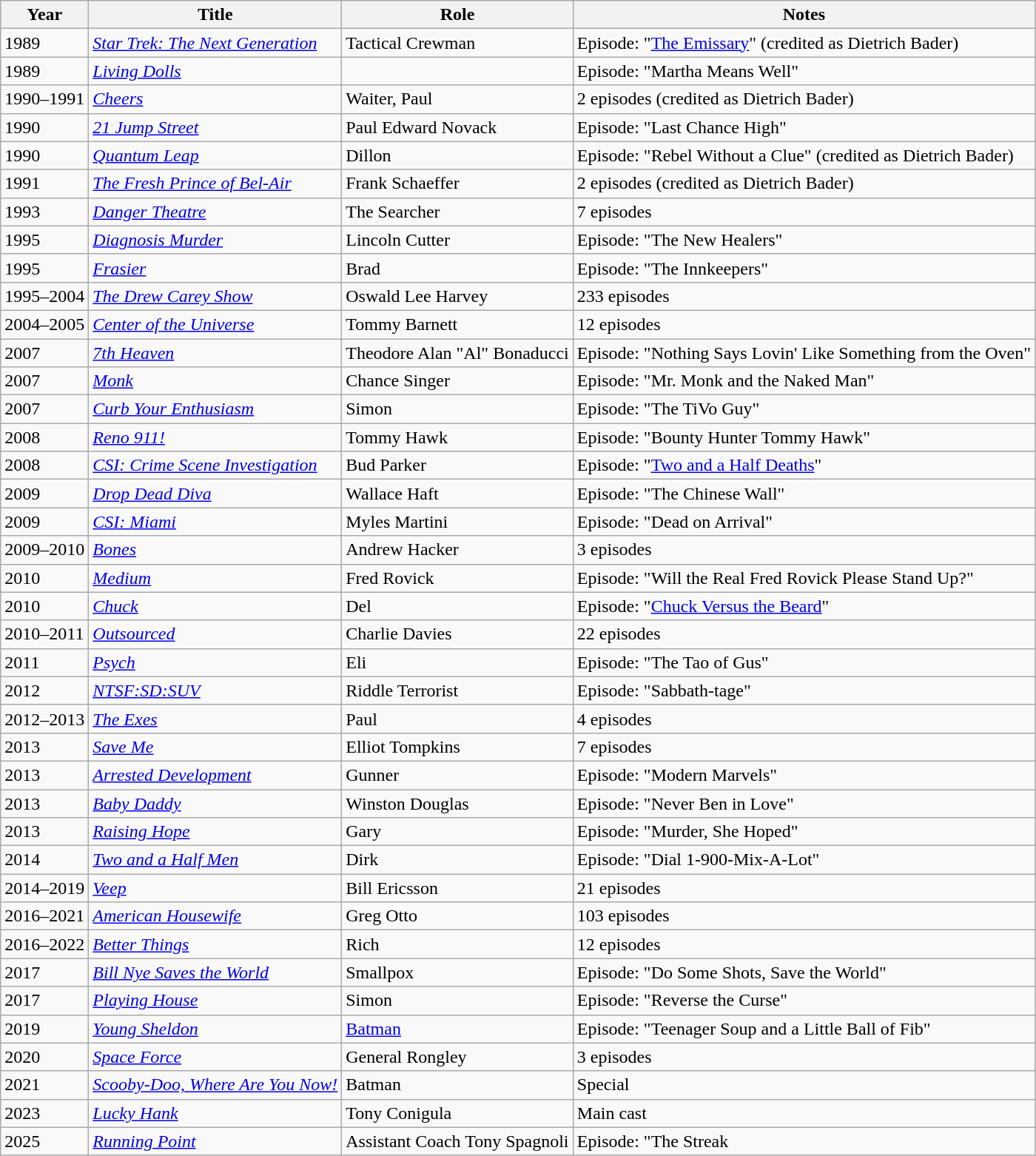<table class="wikitable sortable">
<tr>
<th>Year</th>
<th>Title</th>
<th>Role</th>
<th>Notes</th>
</tr>
<tr>
<td>1989</td>
<td><em><a href='#'>Star Trek: The Next Generation</a></em></td>
<td>Tactical Crewman</td>
<td>Episode: "<a href='#'>The Emissary</a>" (credited as Dietrich Bader)</td>
</tr>
<tr>
<td>1989</td>
<td><em><a href='#'>Living Dolls</a></em></td>
<td></td>
<td>Episode: "Martha Means Well"</td>
</tr>
<tr>
<td>1990–1991</td>
<td><em><a href='#'>Cheers</a></em></td>
<td>Waiter, Paul</td>
<td>2 episodes (credited as Dietrich Bader)</td>
</tr>
<tr>
<td>1990</td>
<td><em><a href='#'>21 Jump Street</a></em></td>
<td>Paul Edward Novack</td>
<td>Episode: "Last Chance High"</td>
</tr>
<tr>
<td>1990</td>
<td><em><a href='#'>Quantum Leap</a></em></td>
<td>Dillon</td>
<td>Episode: "Rebel Without a Clue" (credited as Dietrich Bader)</td>
</tr>
<tr>
<td>1991</td>
<td><em><a href='#'>The Fresh Prince of Bel-Air</a></em></td>
<td>Frank Schaeffer</td>
<td>2 episodes (credited as Dietrich Bader)</td>
</tr>
<tr>
<td>1993</td>
<td><em><a href='#'>Danger Theatre</a></em></td>
<td>The Searcher</td>
<td>7 episodes</td>
</tr>
<tr>
<td>1995</td>
<td><em><a href='#'>Diagnosis Murder</a></em></td>
<td>Lincoln Cutter</td>
<td>Episode: "The New Healers"</td>
</tr>
<tr>
<td>1995</td>
<td><em><a href='#'>Frasier</a></em></td>
<td>Brad</td>
<td>Episode: "The Innkeepers"</td>
</tr>
<tr>
<td>1995–2004</td>
<td><em><a href='#'>The Drew Carey Show</a></em></td>
<td>Oswald Lee Harvey</td>
<td>233 episodes</td>
</tr>
<tr>
<td>2004–2005</td>
<td><em><a href='#'>Center of the Universe</a></em></td>
<td>Tommy Barnett</td>
<td>12 episodes</td>
</tr>
<tr>
<td>2007</td>
<td><em><a href='#'>7th Heaven</a></em></td>
<td>Theodore Alan "Al" Bonaducci</td>
<td>Episode: "Nothing Says Lovin' Like Something from the Oven"</td>
</tr>
<tr>
<td>2007</td>
<td><em><a href='#'>Monk</a></em></td>
<td>Chance Singer</td>
<td>Episode: "Mr. Monk and the Naked Man"</td>
</tr>
<tr>
<td>2007</td>
<td><em><a href='#'>Curb Your Enthusiasm</a></em></td>
<td>Simon</td>
<td>Episode: "The TiVo Guy"</td>
</tr>
<tr>
<td>2008</td>
<td><em><a href='#'>Reno 911!</a></em></td>
<td>Tommy Hawk</td>
<td>Episode: "Bounty Hunter Tommy Hawk"</td>
</tr>
<tr>
<td>2008</td>
<td><em><a href='#'>CSI: Crime Scene Investigation</a></em></td>
<td>Bud Parker</td>
<td>Episode: "<a href='#'>Two and a Half Deaths</a>"</td>
</tr>
<tr>
<td>2009</td>
<td><em><a href='#'>Drop Dead Diva</a></em></td>
<td>Wallace Haft</td>
<td>Episode: "The Chinese Wall"</td>
</tr>
<tr>
<td>2009</td>
<td><em><a href='#'>CSI: Miami</a></em></td>
<td>Myles Martini</td>
<td>Episode: "Dead on Arrival"</td>
</tr>
<tr>
<td>2009–2010</td>
<td><em><a href='#'>Bones</a></em></td>
<td>Andrew Hacker</td>
<td>3 episodes</td>
</tr>
<tr>
<td>2010</td>
<td><em><a href='#'>Medium</a></em></td>
<td>Fred Rovick</td>
<td>Episode: "Will the Real Fred Rovick Please Stand Up?"</td>
</tr>
<tr>
<td>2010</td>
<td><em><a href='#'>Chuck</a></em></td>
<td>Del</td>
<td>Episode: "<a href='#'>Chuck Versus the Beard</a>"</td>
</tr>
<tr>
<td>2010–2011</td>
<td><em><a href='#'>Outsourced</a></em></td>
<td>Charlie Davies</td>
<td>22 episodes</td>
</tr>
<tr>
<td>2011</td>
<td><em><a href='#'>Psych</a></em></td>
<td>Eli</td>
<td>Episode: "The Tao of Gus"</td>
</tr>
<tr>
<td>2012</td>
<td><em><a href='#'>NTSF:SD:SUV</a></em></td>
<td>Riddle Terrorist</td>
<td>Episode: "Sabbath-tage"</td>
</tr>
<tr>
<td>2012–2013</td>
<td><em><a href='#'>The Exes</a></em></td>
<td>Paul</td>
<td>4 episodes</td>
</tr>
<tr>
<td>2013</td>
<td><em><a href='#'>Save Me</a></em></td>
<td>Elliot Tompkins</td>
<td>7 episodes</td>
</tr>
<tr>
<td>2013</td>
<td><em><a href='#'>Arrested Development</a></em></td>
<td>Gunner</td>
<td>Episode: "Modern Marvels"</td>
</tr>
<tr>
<td>2013</td>
<td><em><a href='#'>Baby Daddy</a></em></td>
<td>Winston Douglas</td>
<td>Episode: "Never Ben in Love"</td>
</tr>
<tr>
<td>2013</td>
<td><em><a href='#'>Raising Hope</a></em></td>
<td>Gary</td>
<td>Episode: "Murder, She Hoped"</td>
</tr>
<tr>
<td>2014</td>
<td><em><a href='#'>Two and a Half Men</a></em></td>
<td>Dirk</td>
<td>Episode: "Dial 1-900-Mix-A-Lot"</td>
</tr>
<tr>
<td>2014–2019</td>
<td><em><a href='#'>Veep</a></em></td>
<td>Bill Ericsson</td>
<td>21 episodes</td>
</tr>
<tr>
<td>2016–2021</td>
<td><em><a href='#'>American Housewife</a></em></td>
<td>Greg Otto</td>
<td>103 episodes</td>
</tr>
<tr>
<td>2016–2022</td>
<td><em><a href='#'>Better Things</a></em></td>
<td>Rich</td>
<td>12 episodes</td>
</tr>
<tr>
<td>2017</td>
<td><em><a href='#'>Bill Nye Saves the World</a></em></td>
<td>Smallpox</td>
<td>Episode: "Do Some Shots, Save the World"</td>
</tr>
<tr>
<td>2017</td>
<td><em><a href='#'>Playing House</a></em></td>
<td>Simon</td>
<td>Episode: "Reverse the Curse"</td>
</tr>
<tr>
<td>2019</td>
<td><em><a href='#'>Young Sheldon</a></em></td>
<td><a href='#'>Batman</a></td>
<td>Episode: "Teenager Soup and a Little Ball of Fib"</td>
</tr>
<tr>
<td>2020</td>
<td><em><a href='#'>Space Force</a></em></td>
<td>General Rongley</td>
<td>3 episodes</td>
</tr>
<tr>
<td>2021</td>
<td><em><a href='#'>Scooby-Doo, Where Are You Now!</a></em></td>
<td>Batman</td>
<td>Special</td>
</tr>
<tr>
<td>2023</td>
<td><em><a href='#'>Lucky Hank</a></em></td>
<td>Tony Conigula</td>
<td>Main cast</td>
</tr>
<tr>
<td>2025</td>
<td><em><a href='#'>Running Point</a></em></td>
<td>Assistant Coach Tony Spagnoli</td>
<td>Episode: "The Streak</td>
</tr>
</table>
